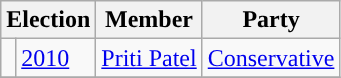<table class="wikitable">
<tr>
<th colspan="2">Election</th>
<th>Member</th>
<th>Party</th>
</tr>
<tr>
<td style="color:inherit;background-color: "></td>
<td><a href='#'>2010</a></td>
<td><a href='#'>Priti Patel</a></td>
<td><a href='#'>Conservative</a></td>
</tr>
<tr>
</tr>
</table>
